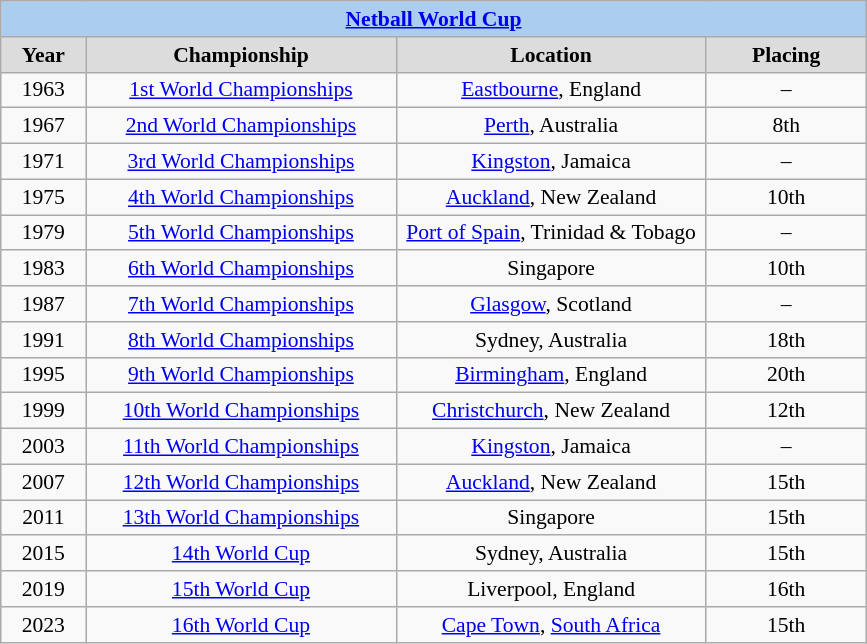<table class=wikitable style="text-align:center; font-size:90%">
<tr>
<th colspan=4 style=background:#ABCDEF><a href='#'>Netball World Cup</a></th>
</tr>
<tr>
<th width=50 style=background:gainsboro>Year</th>
<th width=200 style=background:gainsboro>Championship</th>
<th width=200 style=background:gainsboro>Location</th>
<th width=100 style=background:gainsboro>Placing</th>
</tr>
<tr>
<td>1963</td>
<td><a href='#'>1st World Championships</a></td>
<td><a href='#'>Eastbourne</a>, England</td>
<td>–</td>
</tr>
<tr>
<td>1967</td>
<td><a href='#'>2nd World Championships</a></td>
<td><a href='#'>Perth</a>, Australia</td>
<td>8th</td>
</tr>
<tr>
<td>1971</td>
<td><a href='#'>3rd World Championships</a></td>
<td><a href='#'>Kingston</a>, Jamaica</td>
<td>–</td>
</tr>
<tr>
<td>1975</td>
<td><a href='#'>4th World Championships</a></td>
<td><a href='#'>Auckland</a>, New Zealand</td>
<td>10th</td>
</tr>
<tr>
<td>1979</td>
<td><a href='#'>5th World Championships</a></td>
<td><a href='#'>Port of Spain</a>, Trinidad & Tobago</td>
<td>–</td>
</tr>
<tr>
<td>1983</td>
<td><a href='#'>6th World Championships</a></td>
<td>Singapore</td>
<td>10th</td>
</tr>
<tr>
<td>1987</td>
<td><a href='#'>7th World Championships</a></td>
<td><a href='#'>Glasgow</a>, Scotland</td>
<td>–</td>
</tr>
<tr>
<td>1991</td>
<td><a href='#'>8th World Championships</a></td>
<td>Sydney, Australia</td>
<td>18th</td>
</tr>
<tr>
<td>1995</td>
<td><a href='#'>9th World Championships</a></td>
<td><a href='#'>Birmingham</a>, England</td>
<td>20th</td>
</tr>
<tr>
<td>1999</td>
<td><a href='#'>10th World Championships</a></td>
<td><a href='#'>Christchurch</a>, New Zealand</td>
<td>12th</td>
</tr>
<tr>
<td>2003</td>
<td><a href='#'>11th World Championships</a></td>
<td><a href='#'>Kingston</a>, Jamaica</td>
<td>–</td>
</tr>
<tr>
<td>2007</td>
<td><a href='#'>12th World Championships</a></td>
<td><a href='#'>Auckland</a>, New Zealand</td>
<td>15th</td>
</tr>
<tr>
<td>2011</td>
<td><a href='#'>13th World Championships</a></td>
<td>Singapore</td>
<td>15th</td>
</tr>
<tr>
<td>2015</td>
<td><a href='#'>14th World Cup</a></td>
<td>Sydney, Australia</td>
<td>15th</td>
</tr>
<tr>
<td>2019</td>
<td><a href='#'>15th World Cup</a></td>
<td>Liverpool, England</td>
<td>16th</td>
</tr>
<tr>
<td>2023</td>
<td><a href='#'>16th World Cup</a></td>
<td><a href='#'>Cape Town</a>, <a href='#'>South Africa</a></td>
<td>15th</td>
</tr>
</table>
